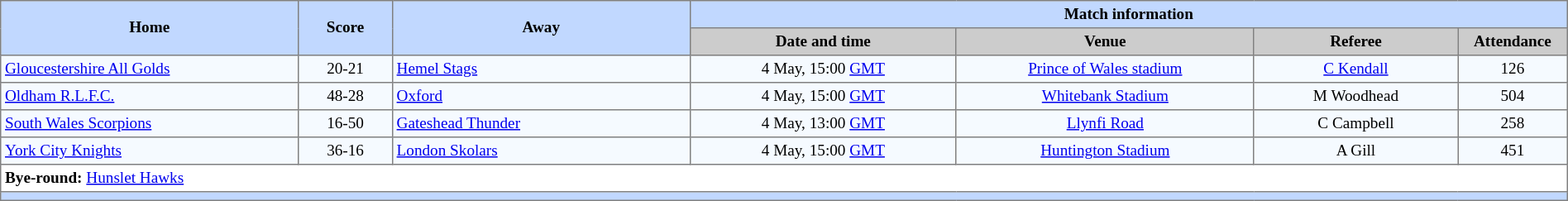<table border=1 style="border-collapse:collapse; font-size:80%; text-align:center;" cellpadding=3 cellspacing=0 width=100%>
<tr bgcolor=#C1D8FF>
<th rowspan=2 width=19%>Home</th>
<th rowspan=2 width=6%>Score</th>
<th rowspan=2 width=19%>Away</th>
<th colspan=6>Match information</th>
</tr>
<tr bgcolor=#CCCCCC>
<th width=17%>Date and time</th>
<th width=19%>Venue</th>
<th width=13%>Referee</th>
<th width=7%>Attendance</th>
</tr>
<tr bgcolor=#F5FAFF>
<td align=left> <a href='#'>Gloucestershire All Golds</a></td>
<td>20-21</td>
<td align=left> <a href='#'>Hemel Stags</a></td>
<td>4 May, 15:00 <a href='#'>GMT</a></td>
<td><a href='#'>Prince of Wales stadium</a></td>
<td><a href='#'>C Kendall</a></td>
<td>126</td>
</tr>
<tr bgcolor=#F5FAFF>
<td align=left> <a href='#'>Oldham R.L.F.C.</a></td>
<td>48-28</td>
<td align=left> <a href='#'>Oxford</a></td>
<td>4 May, 15:00 <a href='#'>GMT</a></td>
<td><a href='#'>Whitebank Stadium</a></td>
<td>M Woodhead</td>
<td>504</td>
</tr>
<tr bgcolor=#F5FAFF>
<td align=left> <a href='#'>South Wales Scorpions</a></td>
<td>16-50</td>
<td align=left> <a href='#'>Gateshead Thunder</a></td>
<td>4 May, 13:00 <a href='#'>GMT</a></td>
<td><a href='#'>Llynfi Road</a></td>
<td>C Campbell</td>
<td>258</td>
</tr>
<tr bgcolor=#F5FAFF>
<td align=left> <a href='#'>York City Knights</a></td>
<td>36-16</td>
<td align=left> <a href='#'>London Skolars</a></td>
<td>4 May, 15:00 <a href='#'>GMT</a></td>
<td><a href='#'>Huntington Stadium</a></td>
<td>A Gill</td>
<td>451</td>
</tr>
<tr>
<td colspan="7" align="left"><strong>Bye-round:</strong>  <a href='#'>Hunslet Hawks</a></td>
</tr>
<tr bgcolor=#C1D8FF>
<th colspan=12></th>
</tr>
</table>
